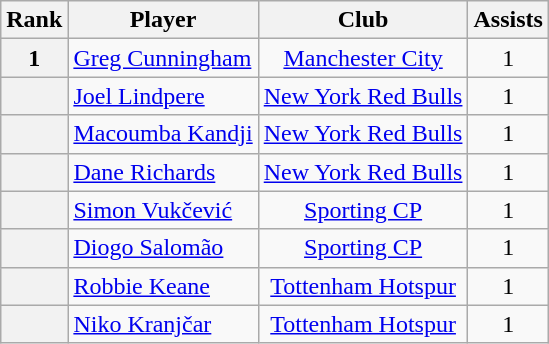<table class="wikitable" style="text-align:center">
<tr>
<th>Rank</th>
<th>Player</th>
<th>Club</th>
<th>Assists</th>
</tr>
<tr>
<th>1</th>
<td align="left"> <a href='#'>Greg Cunningham</a></td>
<td align="center"><a href='#'>Manchester City</a></td>
<td>1</td>
</tr>
<tr>
<th></th>
<td align="left"> <a href='#'>Joel Lindpere</a></td>
<td align="center"><a href='#'>New York Red Bulls</a></td>
<td>1</td>
</tr>
<tr>
<th></th>
<td align="left"> <a href='#'>Macoumba Kandji</a></td>
<td align="center"><a href='#'>New York Red Bulls</a></td>
<td>1</td>
</tr>
<tr>
<th></th>
<td align="left"> <a href='#'>Dane Richards</a></td>
<td align="center"><a href='#'>New York Red Bulls</a></td>
<td>1</td>
</tr>
<tr>
<th></th>
<td align="left"> <a href='#'>Simon Vukčević</a></td>
<td align="center"><a href='#'>Sporting CP</a></td>
<td>1</td>
</tr>
<tr>
<th></th>
<td align="left"> <a href='#'>Diogo Salomão</a></td>
<td align="center"><a href='#'>Sporting CP</a></td>
<td>1</td>
</tr>
<tr>
<th></th>
<td align="left"> <a href='#'>Robbie Keane</a></td>
<td align="center"><a href='#'>Tottenham Hotspur</a></td>
<td>1</td>
</tr>
<tr>
<th></th>
<td align="left"> <a href='#'>Niko Kranjčar</a></td>
<td align="center"><a href='#'>Tottenham Hotspur</a></td>
<td>1</td>
</tr>
</table>
